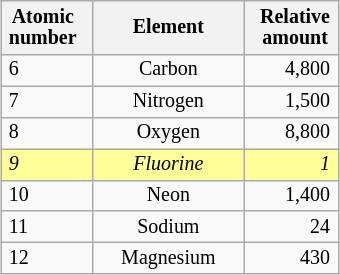<table class="wikitable" style="float:right; margin-left:15px; margin-top:0; font-size:10pt; line-height:11pt;">
<tr>
<th style="padding-right: 10px; padding-left: 5px;">Atomic <br> number</th>
<th style="width:45%;">Element</th>
<th style="padding-right: 5px; padding-left: 10px;">Relative <br> amount</th>
</tr>
<tr>
<td style="padding-left: 5px;">6</td>
<td style="text-align:center;">Carbon</td>
<td style="padding-right:5px; text-align:right;">4,800</td>
</tr>
<tr>
<td style="padding-left: 5px;">7</td>
<td style="text-align:center;">Nitrogen</td>
<td style="padding-right:5px; text-align:right;">1,500</td>
</tr>
<tr>
<td style="padding-left: 5px;">8</td>
<td style="text-align:center;">Oxygen</td>
<td style="padding-right:5px; text-align:right;">8,800</td>
</tr>
<tr style="background:#ff9;">
<td style="padding-left:5px; "><em>9</em></td>
<td style="text-align:center; "><em>Fluorine</em></td>
<td style="padding-right:5px; text-align:right;"><em>1</em></td>
</tr>
<tr>
<td style="padding-left: 5px;">10</td>
<td style="text-align:center;">Neon</td>
<td style="padding-right:5px; text-align:right;">1,400</td>
</tr>
<tr>
<td style="padding-left: 5px;">11</td>
<td style="text-align:center;">Sodium</td>
<td style="padding-right:5px; text-align:right;">24</td>
</tr>
<tr>
<td style="padding-left: 5px;">12</td>
<td style="text-align:center;">Magnesium</td>
<td style="padding-right:5px; text-align:right;">430</td>
</tr>
</table>
